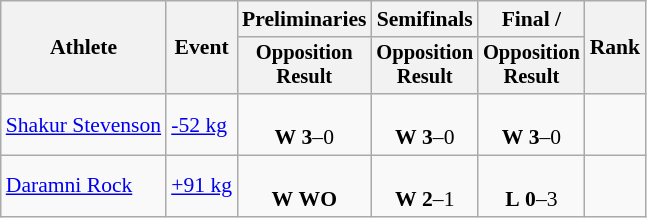<table class="wikitable" style="font-size:90%;">
<tr>
<th rowspan=2>Athlete</th>
<th rowspan=2>Event</th>
<th>Preliminaries</th>
<th>Semifinals</th>
<th>Final / </th>
<th rowspan=2>Rank</th>
</tr>
<tr style="font-size:95%">
<th>Opposition<br>Result</th>
<th>Opposition<br>Result</th>
<th>Opposition<br>Result</th>
</tr>
<tr align=center>
<td align=left><a href='#'>Shakur Stevenson</a></td>
<td align=left><a href='#'>-52 kg</a></td>
<td><br><strong>W</strong> <strong>3</strong>–0</td>
<td><br><strong>W</strong> <strong>3</strong>–0</td>
<td><br><strong>W</strong> <strong>3</strong>–0</td>
<td></td>
</tr>
<tr align=center>
<td align=left><a href='#'>Daramni Rock</a></td>
<td align=left><a href='#'>+91 kg</a></td>
<td><br><strong>W</strong> <strong>WO</strong></td>
<td><br><strong>W</strong> <strong>2</strong>–1</td>
<td><br><strong>L</strong> <strong>0</strong>–3</td>
<td></td>
</tr>
</table>
